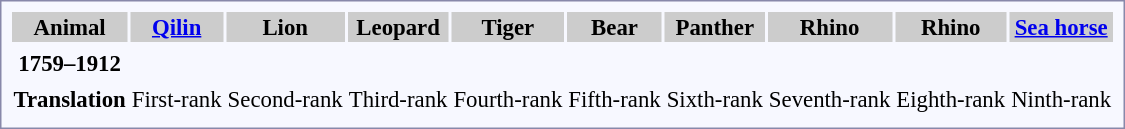<table style="border:1px solid #8888aa; background-color:#f7f8ff; padding:5px; font-size:95%; margin: 0px 12px 12px 0px; text-align:center;">
<tr bgcolor="#CCCCCC" style="text-align:center;">
<th>Animal</th>
<th><a href='#'>Qilin</a></th>
<th>Lion</th>
<th>Leopard</th>
<th>Tiger</th>
<th>Bear</th>
<th>Panther</th>
<th>Rhino</th>
<th>Rhino</th>
<th><a href='#'>Sea horse</a></th>
</tr>
<tr>
<th rowspan=2>1759–1912</th>
<td></td>
<td></td>
<td></td>
<td></td>
<td></td>
<td></td>
<td></td>
<td></td>
<td></td>
</tr>
<tr>
<td><br></td>
<td><br></td>
<td><br></td>
<td><br></td>
<td><br></td>
<td><br></td>
<td><br></td>
<td><br></td>
<td><br></td>
</tr>
<tr>
<th>Translation</th>
<td>First-rank</td>
<td>Second-rank</td>
<td>Third-rank</td>
<td>Fourth-rank</td>
<td>Fifth-rank</td>
<td>Sixth-rank</td>
<td>Seventh-rank</td>
<td>Eighth-rank</td>
<td>Ninth-rank</td>
</tr>
<tr>
</tr>
</table>
